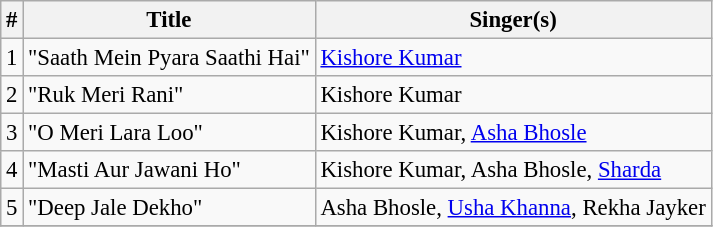<table class="wikitable" style="font-size:95%;">
<tr>
<th>#</th>
<th>Title</th>
<th>Singer(s)</th>
</tr>
<tr>
<td>1</td>
<td>"Saath Mein Pyara Saathi Hai"</td>
<td><a href='#'>Kishore Kumar</a></td>
</tr>
<tr>
<td>2</td>
<td>"Ruk Meri Rani"</td>
<td>Kishore Kumar</td>
</tr>
<tr>
<td>3</td>
<td>"O Meri Lara Loo"</td>
<td>Kishore Kumar, <a href='#'>Asha Bhosle</a></td>
</tr>
<tr>
<td>4</td>
<td>"Masti Aur Jawani Ho"</td>
<td>Kishore Kumar, Asha Bhosle, <a href='#'>Sharda</a></td>
</tr>
<tr>
<td>5</td>
<td>"Deep Jale Dekho"</td>
<td>Asha Bhosle, <a href='#'>Usha Khanna</a>, Rekha Jayker</td>
</tr>
<tr>
</tr>
</table>
